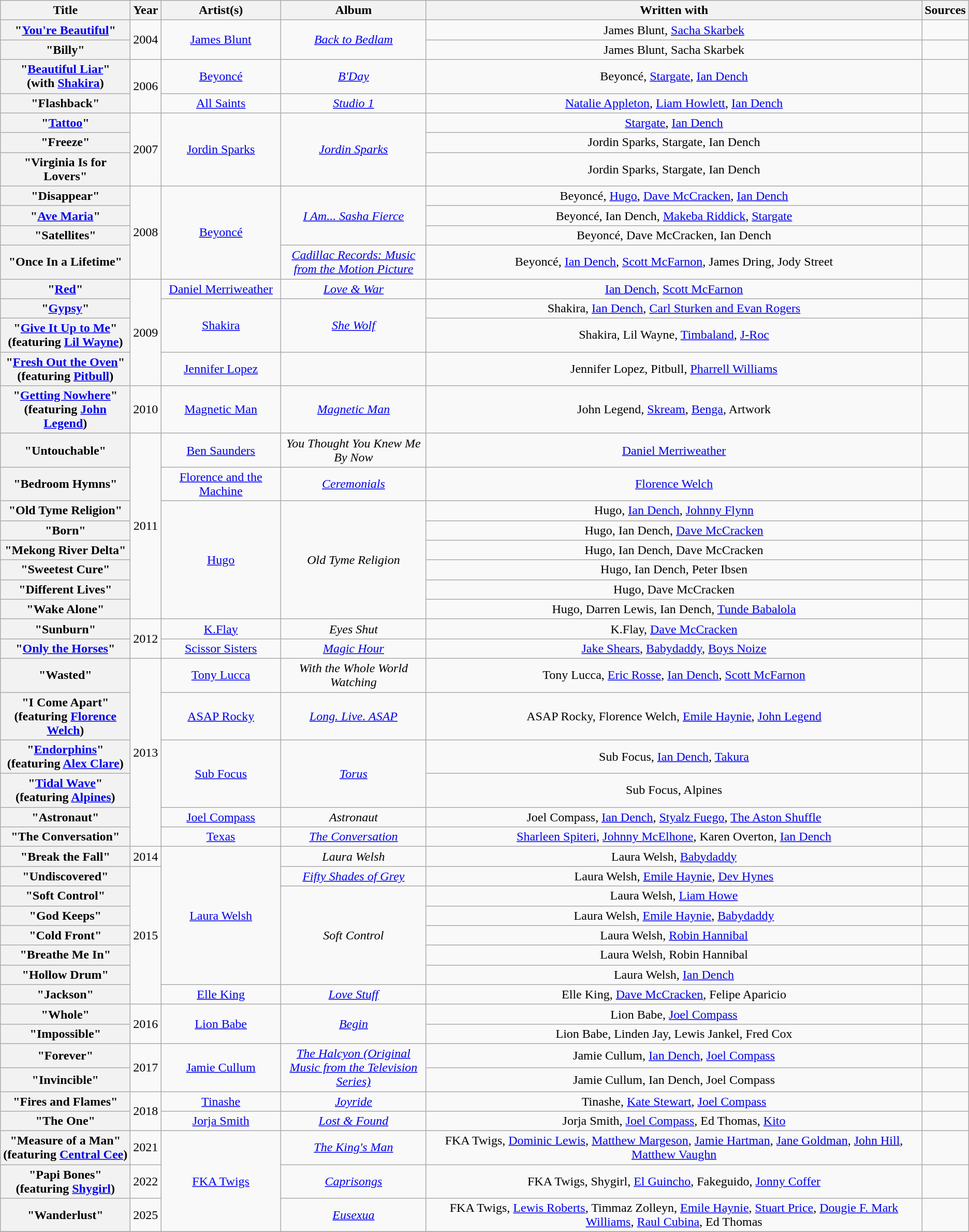<table class="wikitable plainrowheaders" style="text-align:center;">
<tr>
<th scope="col" style="width:160px;">Title</th>
<th scope="col">Year</th>
<th scope="col">Artist(s)</th>
<th scope="col" style="width:180px;">Album</th>
<th scope="col">Written with</th>
<th>Sources</th>
</tr>
<tr>
<th scope="row">"<a href='#'>You're Beautiful</a>"</th>
<td rowspan="2">2004</td>
<td rowspan="2"><a href='#'>James Blunt</a></td>
<td rowspan="2"><em><a href='#'>Back to Bedlam</a></em></td>
<td>James Blunt, <a href='#'>Sacha Skarbek</a></td>
<td></td>
</tr>
<tr>
<th scope="row">"Billy"</th>
<td>James Blunt, Sacha Skarbek</td>
<td></td>
</tr>
<tr>
<th scope="row">"<a href='#'>Beautiful Liar</a>"<br>(with <a href='#'>Shakira</a>)</th>
<td rowspan="2">2006</td>
<td><a href='#'>Beyoncé</a></td>
<td><em><a href='#'>B'Day</a></em></td>
<td>Beyoncé, <a href='#'>Stargate</a>, <a href='#'>Ian Dench</a></td>
<td></td>
</tr>
<tr>
<th scope="row">"Flashback"</th>
<td><a href='#'>All Saints</a></td>
<td><em><a href='#'>Studio 1</a></em></td>
<td><a href='#'>Natalie Appleton</a>, <a href='#'>Liam Howlett</a>, <a href='#'>Ian Dench</a></td>
<td></td>
</tr>
<tr>
<th scope="row">"<a href='#'>Tattoo</a>"</th>
<td rowspan="3">2007</td>
<td rowspan="3"><a href='#'>Jordin Sparks</a></td>
<td rowspan="3"><em><a href='#'>Jordin Sparks</a></em></td>
<td><a href='#'>Stargate</a>, <a href='#'>Ian Dench</a></td>
<td></td>
</tr>
<tr>
<th scope="row">"Freeze"</th>
<td>Jordin Sparks, Stargate, Ian Dench</td>
<td></td>
</tr>
<tr>
<th scope="row">"Virginia Is for Lovers"</th>
<td>Jordin Sparks, Stargate, Ian Dench</td>
<td></td>
</tr>
<tr>
<th scope="row">"Disappear"</th>
<td rowspan="4">2008</td>
<td rowspan="4"><a href='#'>Beyoncé</a></td>
<td rowspan="3"><em><a href='#'>I Am... Sasha Fierce</a></em></td>
<td>Beyoncé, <a href='#'>Hugo</a>, <a href='#'>Dave McCracken</a>, <a href='#'>Ian Dench</a></td>
<td></td>
</tr>
<tr>
<th scope="row">"<a href='#'>Ave Maria</a>"</th>
<td>Beyoncé, Ian Dench, <a href='#'>Makeba Riddick</a>, <a href='#'>Stargate</a></td>
<td></td>
</tr>
<tr>
<th scope="row">"Satellites"</th>
<td>Beyoncé, Dave McCracken, Ian Dench</td>
<td></td>
</tr>
<tr>
<th scope="row">"Once In a Lifetime"</th>
<td><em><a href='#'>Cadillac Records: Music from the Motion Picture</a></em></td>
<td>Beyoncé, <a href='#'>Ian Dench</a>, <a href='#'>Scott McFarnon</a>, James Dring, Jody Street</td>
<td></td>
</tr>
<tr>
<th scope="row">"<a href='#'>Red</a>"</th>
<td rowspan="4">2009</td>
<td><a href='#'>Daniel Merriweather</a></td>
<td><em><a href='#'>Love & War</a></em></td>
<td><a href='#'>Ian Dench</a>, <a href='#'>Scott McFarnon</a></td>
<td></td>
</tr>
<tr>
<th scope="row">"<a href='#'>Gypsy</a>"</th>
<td rowspan="2"><a href='#'>Shakira</a></td>
<td rowspan="2"><em><a href='#'>She Wolf</a></em></td>
<td>Shakira, <a href='#'>Ian Dench</a>, <a href='#'>Carl Sturken and Evan Rogers</a></td>
<td></td>
</tr>
<tr>
<th scope="row">"<a href='#'>Give It Up to Me</a>"<br>(featuring <a href='#'>Lil Wayne</a>)</th>
<td>Shakira, Lil Wayne, <a href='#'>Timbaland</a>, <a href='#'>J-Roc</a></td>
<td></td>
</tr>
<tr>
<th scope="row">"<a href='#'>Fresh Out the Oven</a>"<br>(featuring <a href='#'>Pitbull</a>)</th>
<td><a href='#'>Jennifer Lopez</a></td>
<td></td>
<td>Jennifer Lopez, Pitbull, <a href='#'>Pharrell Williams</a></td>
<td></td>
</tr>
<tr>
<th scope="row">"<a href='#'>Getting Nowhere</a>"<br>(featuring <a href='#'>John Legend</a>)</th>
<td>2010</td>
<td><a href='#'>Magnetic Man</a></td>
<td><em><a href='#'>Magnetic Man</a></em></td>
<td>John Legend, <a href='#'>Skream</a>, <a href='#'>Benga</a>, Artwork</td>
<td></td>
</tr>
<tr>
<th scope="row">"Untouchable"</th>
<td rowspan="8">2011</td>
<td><a href='#'>Ben Saunders</a></td>
<td><em>You Thought You Knew Me By Now</em></td>
<td><a href='#'>Daniel Merriweather</a></td>
<td></td>
</tr>
<tr>
<th scope="row">"Bedroom Hymns"</th>
<td><a href='#'>Florence and the Machine</a></td>
<td><em><a href='#'>Ceremonials</a></em></td>
<td><a href='#'>Florence Welch</a></td>
<td></td>
</tr>
<tr>
<th scope="row">"Old Tyme Religion"</th>
<td rowspan="6"><a href='#'>Hugo</a></td>
<td rowspan="6"><em>Old Tyme Religion</em></td>
<td>Hugo, <a href='#'>Ian Dench</a>, <a href='#'>Johnny Flynn</a></td>
<td></td>
</tr>
<tr>
<th scope="row">"Born"</th>
<td>Hugo, Ian Dench, <a href='#'>Dave McCracken</a></td>
<td></td>
</tr>
<tr>
<th scope="row">"Mekong River Delta"</th>
<td>Hugo, Ian Dench, Dave McCracken</td>
<td></td>
</tr>
<tr>
<th scope="row">"Sweetest Cure"</th>
<td>Hugo, Ian Dench, Peter Ibsen</td>
<td></td>
</tr>
<tr>
<th scope="row">"Different Lives"</th>
<td>Hugo, Dave McCracken</td>
<td></td>
</tr>
<tr>
<th scope="row">"Wake Alone"</th>
<td>Hugo, Darren Lewis, Ian Dench, <a href='#'>Tunde Babalola</a></td>
<td></td>
</tr>
<tr>
<th scope="row">"Sunburn"</th>
<td rowspan="2">2012</td>
<td><a href='#'>K.Flay</a></td>
<td><em>Eyes Shut</em></td>
<td>K.Flay, <a href='#'>Dave McCracken</a></td>
<td></td>
</tr>
<tr>
<th scope="row">"<a href='#'>Only the Horses</a>"</th>
<td><a href='#'>Scissor Sisters</a></td>
<td><em><a href='#'>Magic Hour</a></em></td>
<td><a href='#'>Jake Shears</a>, <a href='#'>Babydaddy</a>, <a href='#'>Boys Noize</a></td>
<td></td>
</tr>
<tr>
<th scope="row">"Wasted"</th>
<td rowspan="6">2013</td>
<td><a href='#'>Tony Lucca</a></td>
<td><em>With the Whole World Watching</em></td>
<td>Tony Lucca, <a href='#'>Eric Rosse</a>, <a href='#'>Ian Dench</a>, <a href='#'>Scott McFarnon</a></td>
<td></td>
</tr>
<tr>
<th scope="row">"I Come Apart"<br>(featuring <a href='#'>Florence Welch</a>)</th>
<td><a href='#'>ASAP Rocky</a></td>
<td><em><a href='#'>Long. Live. ASAP</a></em></td>
<td>ASAP Rocky, Florence Welch, <a href='#'>Emile Haynie</a>, <a href='#'>John Legend</a></td>
<td></td>
</tr>
<tr>
<th scope="row">"<a href='#'>Endorphins</a>"<br>(featuring <a href='#'>Alex Clare</a>)</th>
<td rowspan="2"><a href='#'>Sub Focus</a></td>
<td rowspan="2"><em><a href='#'>Torus</a></em></td>
<td>Sub Focus, <a href='#'>Ian Dench</a>, <a href='#'>Takura</a></td>
<td></td>
</tr>
<tr>
<th scope="row">"<a href='#'>Tidal Wave</a>"<br>(featuring <a href='#'>Alpines</a>)</th>
<td>Sub Focus, Alpines</td>
<td></td>
</tr>
<tr>
<th scope="row">"Astronaut"</th>
<td><a href='#'>Joel Compass</a></td>
<td><em>Astronaut</em></td>
<td>Joel Compass, <a href='#'>Ian Dench</a>, <a href='#'>Styalz Fuego</a>, <a href='#'>The Aston Shuffle</a></td>
<td></td>
</tr>
<tr>
<th scope="row">"The Conversation"</th>
<td><a href='#'>Texas</a></td>
<td><em><a href='#'>The Conversation</a></em></td>
<td><a href='#'>Sharleen Spiteri</a>, <a href='#'>Johnny McElhone</a>, Karen Overton, <a href='#'>Ian Dench</a></td>
<td></td>
</tr>
<tr>
<th scope="row">"Break the Fall"</th>
<td>2014</td>
<td rowspan="7"><a href='#'>Laura Welsh</a></td>
<td><em>Laura Welsh</em></td>
<td>Laura Welsh, <a href='#'>Babydaddy</a></td>
<td></td>
</tr>
<tr>
<th scope="row">"Undiscovered"</th>
<td rowspan="7">2015</td>
<td><em><a href='#'>Fifty Shades of Grey</a></em></td>
<td>Laura Welsh, <a href='#'>Emile Haynie</a>, <a href='#'>Dev Hynes</a></td>
<td></td>
</tr>
<tr>
<th scope="row">"Soft Control"</th>
<td rowspan="5"><em>Soft Control</em></td>
<td>Laura Welsh, <a href='#'>Liam Howe</a></td>
<td></td>
</tr>
<tr>
<th scope="row">"God Keeps"</th>
<td>Laura Welsh, <a href='#'>Emile Haynie</a>, <a href='#'>Babydaddy</a></td>
<td></td>
</tr>
<tr>
<th scope="row">"Cold Front"</th>
<td>Laura Welsh, <a href='#'>Robin Hannibal</a></td>
<td></td>
</tr>
<tr>
<th scope="row">"Breathe Me In"</th>
<td>Laura Welsh, Robin Hannibal</td>
<td></td>
</tr>
<tr>
<th scope="row">"Hollow Drum"</th>
<td>Laura Welsh, <a href='#'>Ian Dench</a></td>
<td></td>
</tr>
<tr>
<th scope="row">"Jackson"</th>
<td><a href='#'>Elle King</a></td>
<td><em><a href='#'>Love Stuff</a></em></td>
<td>Elle King, <a href='#'>Dave McCracken</a>, Felipe Aparicio</td>
<td></td>
</tr>
<tr>
<th scope="row">"Whole"</th>
<td rowspan="2">2016</td>
<td rowspan="2"><a href='#'>Lion Babe</a></td>
<td rowspan="2"><em><a href='#'>Begin</a></em></td>
<td>Lion Babe, <a href='#'>Joel Compass</a></td>
<td></td>
</tr>
<tr>
<th scope="row">"Impossible"</th>
<td>Lion Babe, Linden Jay, Lewis Jankel, Fred Cox</td>
<td></td>
</tr>
<tr>
<th scope="row">"Forever"</th>
<td rowspan="2">2017</td>
<td rowspan="2"><a href='#'>Jamie Cullum</a></td>
<td rowspan="2"><em><a href='#'>The Halcyon (Original Music from the Television Series)</a></em></td>
<td>Jamie Cullum, <a href='#'>Ian Dench</a>, <a href='#'>Joel Compass</a></td>
<td></td>
</tr>
<tr>
<th scope="row">"Invincible"</th>
<td>Jamie Cullum, Ian Dench, Joel Compass</td>
<td></td>
</tr>
<tr>
<th scope="row">"Fires and Flames"</th>
<td rowspan="2">2018</td>
<td><a href='#'>Tinashe</a></td>
<td><em><a href='#'>Joyride</a></em></td>
<td>Tinashe, <a href='#'>Kate Stewart</a>, <a href='#'>Joel Compass</a></td>
<td></td>
</tr>
<tr>
<th scope="row">"The One"</th>
<td><a href='#'>Jorja Smith</a></td>
<td><em><a href='#'>Lost & Found</a></em></td>
<td>Jorja Smith, <a href='#'>Joel Compass</a>, Ed Thomas, <a href='#'>Kito</a></td>
<td></td>
</tr>
<tr>
<th scope="row">"Measure of a Man"<br>(featuring <a href='#'>Central Cee</a>)</th>
<td>2021</td>
<td rowspan="3"><a href='#'>FKA Twigs</a></td>
<td><em><a href='#'>The King's Man</a></em></td>
<td>FKA Twigs, <a href='#'>Dominic Lewis</a>, <a href='#'>Matthew Margeson</a>, <a href='#'>Jamie Hartman</a>, <a href='#'>Jane Goldman</a>, <a href='#'>John Hill</a>, <a href='#'>Matthew Vaughn</a></td>
<td></td>
</tr>
<tr>
<th scope="row">"Papi Bones"<br>(featuring <a href='#'>Shygirl</a>)</th>
<td>2022</td>
<td><em><a href='#'>Caprisongs</a></em></td>
<td>FKA Twigs, Shygirl, <a href='#'>El Guincho</a>, Fakeguido, <a href='#'>Jonny Coffer</a></td>
<td></td>
</tr>
<tr>
<th scope="row">"Wanderlust"</th>
<td>2025</td>
<td><em><a href='#'>Eusexua</a></em></td>
<td>FKA Twigs, <a href='#'>Lewis Roberts</a>, Timmaz Zolleyn, <a href='#'>Emile Haynie</a>, <a href='#'>Stuart Price</a>, <a href='#'>Dougie F. Mark Williams</a>, <a href='#'>Raul Cubina</a>, Ed Thomas</td>
<td></td>
</tr>
<tr>
</tr>
</table>
